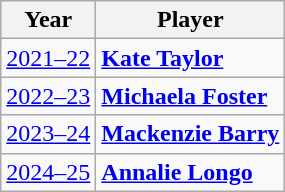<table class="wikitable" border="1">
<tr>
<th>Year</th>
<th>Player</th>
</tr>
<tr>
<td><a href='#'>2021–22</a></td>
<td style="text-align:left;"> <strong><a href='#'>Kate Taylor</a></strong></td>
</tr>
<tr>
<td><a href='#'>2022–23</a></td>
<td style="text-align:left;"> <strong><a href='#'>Michaela Foster</a></strong></td>
</tr>
<tr>
<td><a href='#'>2023–24</a></td>
<td> <strong><a href='#'>Mackenzie Barry</a></strong></td>
</tr>
<tr>
<td><a href='#'>2024–25</a></td>
<td> <strong><a href='#'>Annalie Longo</a></strong></td>
</tr>
</table>
